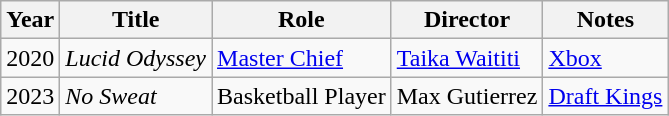<table class="wikitable">
<tr>
<th>Year</th>
<th>Title</th>
<th>Role</th>
<th>Director</th>
<th class = "unsortable">Notes</th>
</tr>
<tr>
<td rowspan=1>2020</td>
<td><em>Lucid Odyssey</em></td>
<td><a href='#'>Master Chief</a></td>
<td><a href='#'>Taika Waititi</a></td>
<td><a href='#'>Xbox</a></td>
</tr>
<tr>
<td rowspan=1>2023</td>
<td><em>No Sweat</em></td>
<td>Basketball Player</td>
<td>Max Gutierrez</td>
<td><a href='#'>Draft Kings</a></td>
</tr>
</table>
